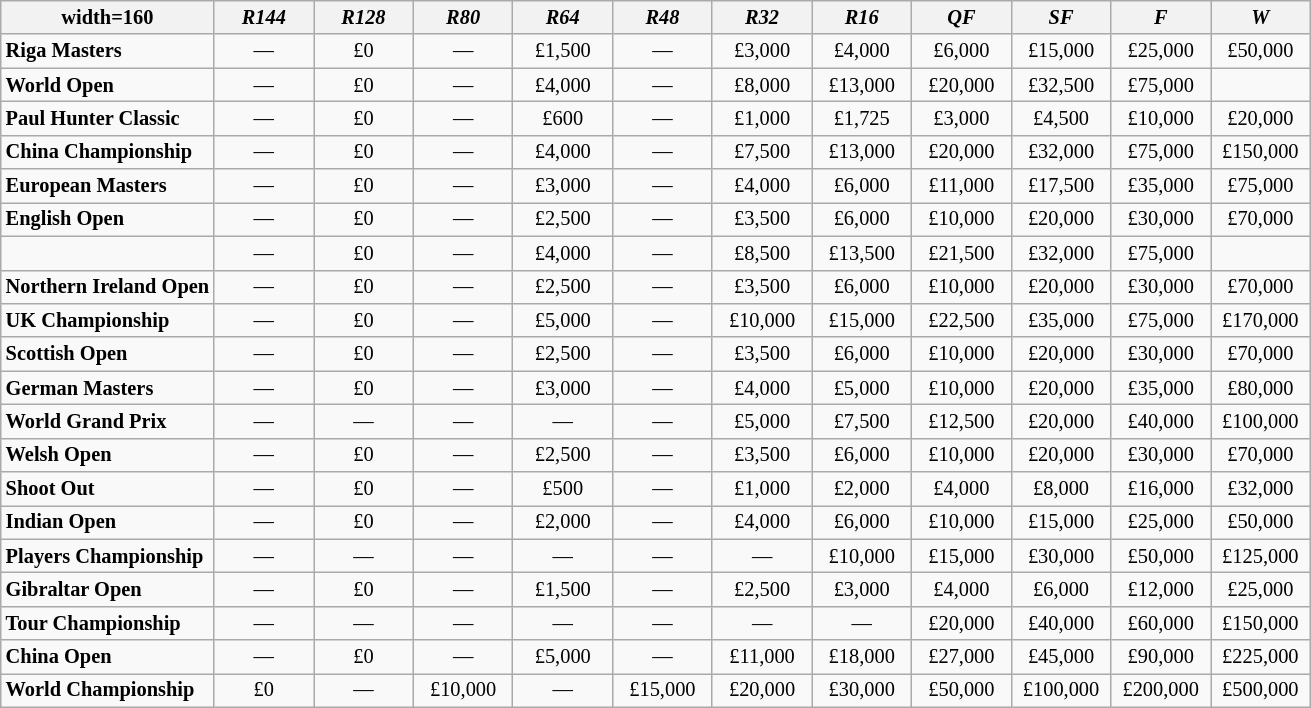<table class="wikitable sortable" style="text-align: center; font-size:85%;">
<tr>
<th>width=160 </th>
<th width=60><em>R144</em></th>
<th width=60><em>R128</em></th>
<th width=60><em>R80</em></th>
<th width=60><em>R64</em></th>
<th width=60><em>R48</em></th>
<th width=60><em>R32</em></th>
<th width=60><em>R16</em></th>
<th width=60><em>QF</em></th>
<th width=60><em>SF</em></th>
<th width=60><em>F</em></th>
<th width=60><em>W</em></th>
</tr>
<tr>
<td style="text-align:left;"><strong>Riga Masters</strong></td>
<td>—</td>
<td>£0</td>
<td>—</td>
<td>£1,500</td>
<td>—</td>
<td>£3,000</td>
<td>£4,000</td>
<td>£6,000</td>
<td>£15,000</td>
<td>£25,000</td>
<td>£50,000</td>
</tr>
<tr>
<td style="text-align:left;"><strong>World Open</strong></td>
<td>—</td>
<td>£0</td>
<td>—</td>
<td>£4,000</td>
<td>—</td>
<td>£8,000</td>
<td>£13,000</td>
<td>£20,000</td>
<td>£32,500</td>
<td>£75,000</td>
<td></td>
</tr>
<tr>
<td style="text-align:left;"><strong>Paul Hunter Classic</strong></td>
<td>—</td>
<td>£0</td>
<td>—</td>
<td>£600</td>
<td>—</td>
<td>£1,000</td>
<td>£1,725</td>
<td>£3,000</td>
<td>£4,500</td>
<td>£10,000</td>
<td>£20,000</td>
</tr>
<tr>
<td style="text-align:left;"><strong>China Championship</strong></td>
<td>—</td>
<td>£0</td>
<td>—</td>
<td>£4,000</td>
<td>—</td>
<td>£7,500</td>
<td>£13,000</td>
<td>£20,000</td>
<td>£32,000</td>
<td>£75,000</td>
<td>£150,000</td>
</tr>
<tr>
<td style="text-align:left;"><strong>European Masters</strong></td>
<td>—</td>
<td>£0</td>
<td>—</td>
<td>£3,000</td>
<td>—</td>
<td>£4,000</td>
<td>£6,000</td>
<td>£11,000</td>
<td>£17,500</td>
<td>£35,000</td>
<td>£75,000</td>
</tr>
<tr>
<td style="text-align:left;"><strong>English Open</strong></td>
<td>—</td>
<td>£0</td>
<td>—</td>
<td>£2,500</td>
<td>—</td>
<td>£3,500</td>
<td>£6,000</td>
<td>£10,000</td>
<td>£20,000</td>
<td>£30,000</td>
<td>£70,000</td>
</tr>
<tr>
<td style="text-align:left;"></td>
<td>—</td>
<td>£0</td>
<td>—</td>
<td>£4,000</td>
<td>—</td>
<td>£8,500</td>
<td>£13,500</td>
<td>£21,500</td>
<td>£32,000</td>
<td>£75,000</td>
<td></td>
</tr>
<tr>
<td style="text-align:left;"><strong>Northern Ireland Open</strong></td>
<td>—</td>
<td>£0</td>
<td>—</td>
<td>£2,500</td>
<td>—</td>
<td>£3,500</td>
<td>£6,000</td>
<td>£10,000</td>
<td>£20,000</td>
<td>£30,000</td>
<td>£70,000</td>
</tr>
<tr>
<td style="text-align:left;"><strong>UK Championship</strong></td>
<td>—</td>
<td>£0</td>
<td>—</td>
<td>£5,000</td>
<td>—</td>
<td>£10,000</td>
<td>£15,000</td>
<td>£22,500</td>
<td>£35,000</td>
<td>£75,000</td>
<td>£170,000</td>
</tr>
<tr>
<td style="text-align:left;"><strong>Scottish Open</strong></td>
<td>—</td>
<td>£0</td>
<td>—</td>
<td>£2,500</td>
<td>—</td>
<td>£3,500</td>
<td>£6,000</td>
<td>£10,000</td>
<td>£20,000</td>
<td>£30,000</td>
<td>£70,000</td>
</tr>
<tr>
<td style="text-align:left;"><strong>German Masters</strong></td>
<td>—</td>
<td>£0</td>
<td>—</td>
<td>£3,000</td>
<td>—</td>
<td>£4,000</td>
<td>£5,000</td>
<td>£10,000</td>
<td>£20,000</td>
<td>£35,000</td>
<td>£80,000</td>
</tr>
<tr>
<td style="text-align:left;"><strong>World Grand Prix</strong></td>
<td>—</td>
<td>—</td>
<td>—</td>
<td>—</td>
<td>—</td>
<td>£5,000</td>
<td>£7,500</td>
<td>£12,500</td>
<td>£20,000</td>
<td>£40,000</td>
<td>£100,000</td>
</tr>
<tr>
<td style="text-align:left;"><strong>Welsh Open</strong></td>
<td>—</td>
<td>£0</td>
<td>—</td>
<td>£2,500</td>
<td>—</td>
<td>£3,500</td>
<td>£6,000</td>
<td>£10,000</td>
<td>£20,000</td>
<td>£30,000</td>
<td>£70,000</td>
</tr>
<tr>
<td style="text-align:left;"><strong>Shoot Out</strong></td>
<td>—</td>
<td>£0</td>
<td>—</td>
<td>£500</td>
<td>—</td>
<td>£1,000</td>
<td>£2,000</td>
<td>£4,000</td>
<td>£8,000</td>
<td>£16,000</td>
<td>£32,000</td>
</tr>
<tr>
<td style="text-align:left;"><strong>Indian Open</strong></td>
<td>—</td>
<td>£0</td>
<td>—</td>
<td>£2,000</td>
<td>—</td>
<td>£4,000</td>
<td>£6,000</td>
<td>£10,000</td>
<td>£15,000</td>
<td>£25,000</td>
<td>£50,000</td>
</tr>
<tr>
<td style="text-align:left;"><strong>Players Championship</strong></td>
<td>—</td>
<td>—</td>
<td>—</td>
<td>—</td>
<td>—</td>
<td>—</td>
<td>£10,000</td>
<td>£15,000</td>
<td>£30,000</td>
<td>£50,000</td>
<td>£125,000</td>
</tr>
<tr>
<td style="text-align:left;"><strong>Gibraltar Open</strong></td>
<td>—</td>
<td>£0</td>
<td>—</td>
<td>£1,500</td>
<td>—</td>
<td>£2,500</td>
<td>£3,000</td>
<td>£4,000</td>
<td>£6,000</td>
<td>£12,000</td>
<td>£25,000</td>
</tr>
<tr>
<td style="text-align:left;"><strong>Tour Championship</strong></td>
<td>—</td>
<td>—</td>
<td>—</td>
<td>—</td>
<td>—</td>
<td>—</td>
<td>—</td>
<td>£20,000</td>
<td>£40,000</td>
<td>£60,000</td>
<td>£150,000</td>
</tr>
<tr>
<td style="text-align:left;"><strong>China Open</strong></td>
<td>—</td>
<td>£0</td>
<td>—</td>
<td>£5,000</td>
<td>—</td>
<td>£11,000</td>
<td>£18,000</td>
<td>£27,000</td>
<td>£45,000</td>
<td>£90,000</td>
<td>£225,000</td>
</tr>
<tr>
<td style="text-align:left;"><strong>World Championship</strong></td>
<td>£0</td>
<td>—</td>
<td>£10,000</td>
<td>—</td>
<td>£15,000</td>
<td>£20,000</td>
<td>£30,000</td>
<td>£50,000</td>
<td>£100,000</td>
<td>£200,000</td>
<td>£500,000</td>
</tr>
</table>
